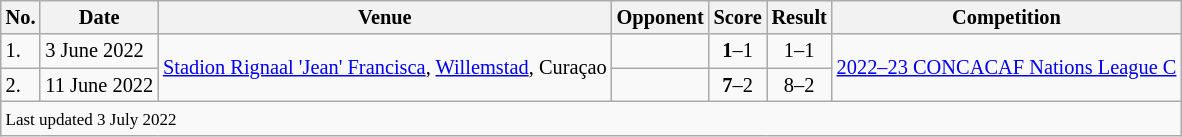<table class="wikitable" style="font-size:85%;">
<tr>
<th>No.</th>
<th>Date</th>
<th>Venue</th>
<th>Opponent</th>
<th>Score</th>
<th>Result</th>
<th>Competition</th>
</tr>
<tr>
<td>1.</td>
<td>3 June 2022</td>
<td rowspan=2><a href='#'>Stadion Rignaal 'Jean' Francisca</a>, <a href='#'>Willemstad</a>, Curaçao</td>
<td></td>
<td align=center><strong>1</strong>–1</td>
<td align=center>1–1</td>
<td rowspan=2><a href='#'>2022–23 CONCACAF Nations League C</a></td>
</tr>
<tr>
<td>2.</td>
<td>11 June 2022</td>
<td></td>
<td align=center><strong>7</strong>–2</td>
<td align=center>8–2</td>
</tr>
<tr>
<td colspan="7"><small>Last updated 3 July 2022</small></td>
</tr>
</table>
